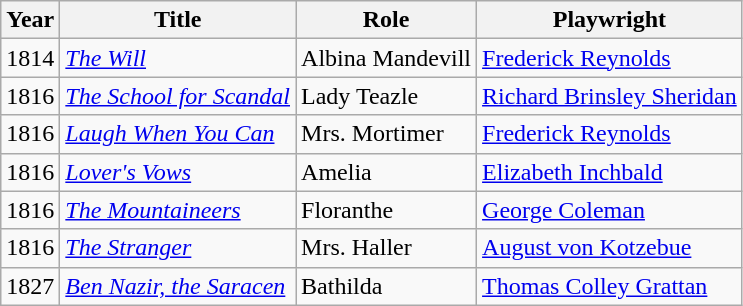<table class="wikitable sortable">
<tr>
<th>Year</th>
<th>Title</th>
<th>Role</th>
<th>Playwright</th>
</tr>
<tr>
<td>1814</td>
<td><em><a href='#'>The Will</a></em></td>
<td>Albina Mandevill</td>
<td><a href='#'>Frederick Reynolds</a></td>
</tr>
<tr>
<td>1816</td>
<td><em><a href='#'>The School for Scandal</a></em></td>
<td>Lady Teazle</td>
<td><a href='#'>Richard Brinsley Sheridan</a></td>
</tr>
<tr>
<td>1816</td>
<td><em><a href='#'>Laugh When You Can</a></em></td>
<td>Mrs. Mortimer</td>
<td><a href='#'>Frederick Reynolds</a></td>
</tr>
<tr>
<td>1816</td>
<td><em><a href='#'>Lover's Vows</a></em></td>
<td>Amelia</td>
<td><a href='#'>Elizabeth Inchbald</a></td>
</tr>
<tr>
<td>1816</td>
<td><em><a href='#'>The Mountaineers</a></em></td>
<td>Floranthe</td>
<td><a href='#'>George Coleman</a></td>
</tr>
<tr>
<td>1816</td>
<td><em><a href='#'>The Stranger</a></em></td>
<td>Mrs. Haller</td>
<td><a href='#'>August von Kotzebue</a></td>
</tr>
<tr>
<td>1827</td>
<td><em><a href='#'>Ben Nazir, the Saracen</a></em></td>
<td>Bathilda</td>
<td><a href='#'>Thomas Colley Grattan</a></td>
</tr>
</table>
